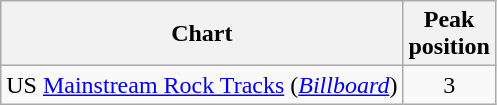<table class="wikitable">
<tr>
<th>Chart</th>
<th>Peak<br>position</th>
</tr>
<tr>
<td>US <a href='#'>Mainstream Rock Tracks</a> (<em><a href='#'>Billboard</a></em>)</td>
<td align="center">3</td>
</tr>
</table>
